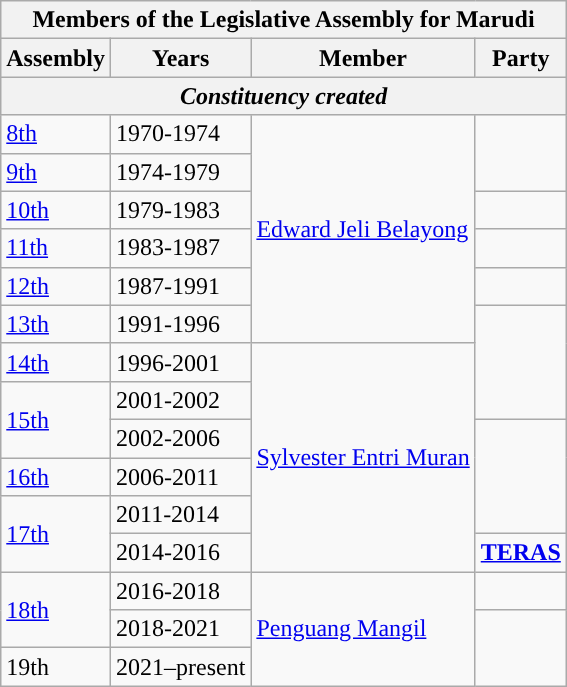<table class=wikitable>
<tr>
<th colspan="4">Members of the Legislative Assembly for Marudi</th>
</tr>
<tr>
<th>Assembly</th>
<th>Years</th>
<th>Member</th>
<th>Party</th>
</tr>
<tr>
<th colspan=4 align=center><em>Constituency created</em></th>
</tr>
<tr>
<td><a href='#'>8th</a></td>
<td>1970-1974</td>
<td rowspan=6><a href='#'>Edward Jeli Belayong</a></td>
<td rowspan=2></td>
</tr>
<tr>
<td><a href='#'>9th</a></td>
<td>1974-1979</td>
</tr>
<tr>
<td><a href='#'>10th</a></td>
<td>1979-1983</td>
<td></td>
</tr>
<tr>
<td><a href='#'>11th</a></td>
<td>1983-1987</td>
<td></td>
</tr>
<tr>
<td><a href='#'>12th</a></td>
<td>1987-1991</td>
<td></td>
</tr>
<tr>
<td><a href='#'>13th</a></td>
<td>1991-1996</td>
<td rowspan=3></td>
</tr>
<tr>
<td><a href='#'>14th</a></td>
<td>1996-2001</td>
<td rowspan=6><a href='#'>Sylvester Entri Muran</a></td>
</tr>
<tr>
<td rowspan=2><a href='#'>15th</a></td>
<td>2001-2002</td>
</tr>
<tr>
<td>2002-2006</td>
<td rowspan=3></td>
</tr>
<tr>
<td><a href='#'>16th</a></td>
<td>2006-2011</td>
</tr>
<tr>
<td rowspan=2><a href='#'>17th</a></td>
<td>2011-2014</td>
</tr>
<tr>
<td>2014-2016</td>
<td><strong><a href='#'>TERAS</a></strong></td>
</tr>
<tr>
<td rowspan="2"><a href='#'>18th</a></td>
<td>2016-2018</td>
<td rowspan="3"><a href='#'>Penguang Mangil</a></td>
<td></td>
</tr>
<tr>
<td>2018-2021</td>
<td rowspan="2"></td>
</tr>
<tr>
<td>19th</td>
<td>2021–present</td>
</tr>
</table>
